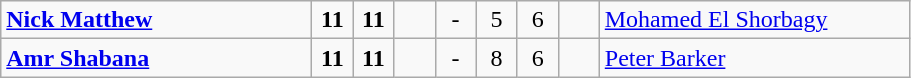<table class="wikitable">
<tr>
<td width=200> <strong><a href='#'>Nick Matthew</a></strong></td>
<td style="width:20px; text-align:center;"><strong>11</strong></td>
<td style="width:20px; text-align:center;"><strong>11</strong></td>
<td style="width:20px; text-align:center;"></td>
<td style="width:20px; text-align:center;">-</td>
<td style="width:20px; text-align:center;">5</td>
<td style="width:20px; text-align:center;">6</td>
<td style="width:20px; text-align:center;"></td>
<td width=200> <a href='#'>Mohamed El Shorbagy</a></td>
</tr>
<tr>
<td> <strong><a href='#'>Amr Shabana</a></strong></td>
<td style="text-align:center;"><strong>11</strong></td>
<td style="text-align:center;"><strong>11</strong></td>
<td style="text-align:center;"></td>
<td style="text-align:center;">-</td>
<td style="text-align:center;">8</td>
<td style="text-align:center;">6</td>
<td style="text-align:center;"></td>
<td> <a href='#'>Peter Barker</a></td>
</tr>
</table>
